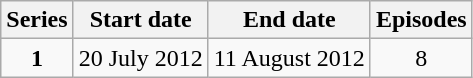<table class="wikitable" style="text-align:center;">
<tr>
<th>Series</th>
<th>Start date</th>
<th>End date</th>
<th>Episodes</th>
</tr>
<tr>
<td><strong>1</strong></td>
<td>20 July 2012</td>
<td>11 August 2012</td>
<td>8</td>
</tr>
</table>
